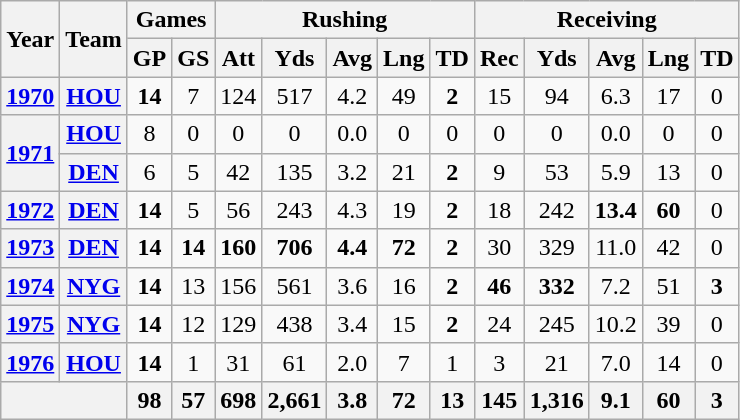<table class="wikitable" style="text-align:center;">
<tr>
<th rowspan="2">Year</th>
<th rowspan="2">Team</th>
<th colspan="2">Games</th>
<th colspan="5">Rushing</th>
<th colspan="5">Receiving</th>
</tr>
<tr>
<th>GP</th>
<th>GS</th>
<th>Att</th>
<th>Yds</th>
<th>Avg</th>
<th>Lng</th>
<th>TD</th>
<th>Rec</th>
<th>Yds</th>
<th>Avg</th>
<th>Lng</th>
<th>TD</th>
</tr>
<tr>
<th><a href='#'>1970</a></th>
<th><a href='#'>HOU</a></th>
<td><strong>14</strong></td>
<td>7</td>
<td>124</td>
<td>517</td>
<td>4.2</td>
<td>49</td>
<td><strong>2</strong></td>
<td>15</td>
<td>94</td>
<td>6.3</td>
<td>17</td>
<td>0</td>
</tr>
<tr>
<th rowspan="2"><a href='#'>1971</a></th>
<th><a href='#'>HOU</a></th>
<td>8</td>
<td>0</td>
<td>0</td>
<td>0</td>
<td>0.0</td>
<td>0</td>
<td>0</td>
<td>0</td>
<td>0</td>
<td>0.0</td>
<td>0</td>
<td>0</td>
</tr>
<tr>
<th><a href='#'>DEN</a></th>
<td>6</td>
<td>5</td>
<td>42</td>
<td>135</td>
<td>3.2</td>
<td>21</td>
<td><strong>2</strong></td>
<td>9</td>
<td>53</td>
<td>5.9</td>
<td>13</td>
<td>0</td>
</tr>
<tr>
<th><a href='#'>1972</a></th>
<th><a href='#'>DEN</a></th>
<td><strong>14</strong></td>
<td>5</td>
<td>56</td>
<td>243</td>
<td>4.3</td>
<td>19</td>
<td><strong>2</strong></td>
<td>18</td>
<td>242</td>
<td><strong>13.4</strong></td>
<td><strong>60</strong></td>
<td>0</td>
</tr>
<tr>
<th><a href='#'>1973</a></th>
<th><a href='#'>DEN</a></th>
<td><strong>14</strong></td>
<td><strong>14</strong></td>
<td><strong>160</strong></td>
<td><strong>706</strong></td>
<td><strong>4.4</strong></td>
<td><strong>72</strong></td>
<td><strong>2</strong></td>
<td>30</td>
<td>329</td>
<td>11.0</td>
<td>42</td>
<td>0</td>
</tr>
<tr>
<th><a href='#'>1974</a></th>
<th><a href='#'>NYG</a></th>
<td><strong>14</strong></td>
<td>13</td>
<td>156</td>
<td>561</td>
<td>3.6</td>
<td>16</td>
<td><strong>2</strong></td>
<td><strong>46</strong></td>
<td><strong>332</strong></td>
<td>7.2</td>
<td>51</td>
<td><strong>3</strong></td>
</tr>
<tr>
<th><a href='#'>1975</a></th>
<th><a href='#'>NYG</a></th>
<td><strong>14</strong></td>
<td>12</td>
<td>129</td>
<td>438</td>
<td>3.4</td>
<td>15</td>
<td><strong>2</strong></td>
<td>24</td>
<td>245</td>
<td>10.2</td>
<td>39</td>
<td>0</td>
</tr>
<tr>
<th><a href='#'>1976</a></th>
<th><a href='#'>HOU</a></th>
<td><strong>14</strong></td>
<td>1</td>
<td>31</td>
<td>61</td>
<td>2.0</td>
<td>7</td>
<td>1</td>
<td>3</td>
<td>21</td>
<td>7.0</td>
<td>14</td>
<td>0</td>
</tr>
<tr>
<th colspan="2"></th>
<th>98</th>
<th>57</th>
<th>698</th>
<th>2,661</th>
<th>3.8</th>
<th>72</th>
<th>13</th>
<th>145</th>
<th>1,316</th>
<th>9.1</th>
<th>60</th>
<th>3</th>
</tr>
</table>
